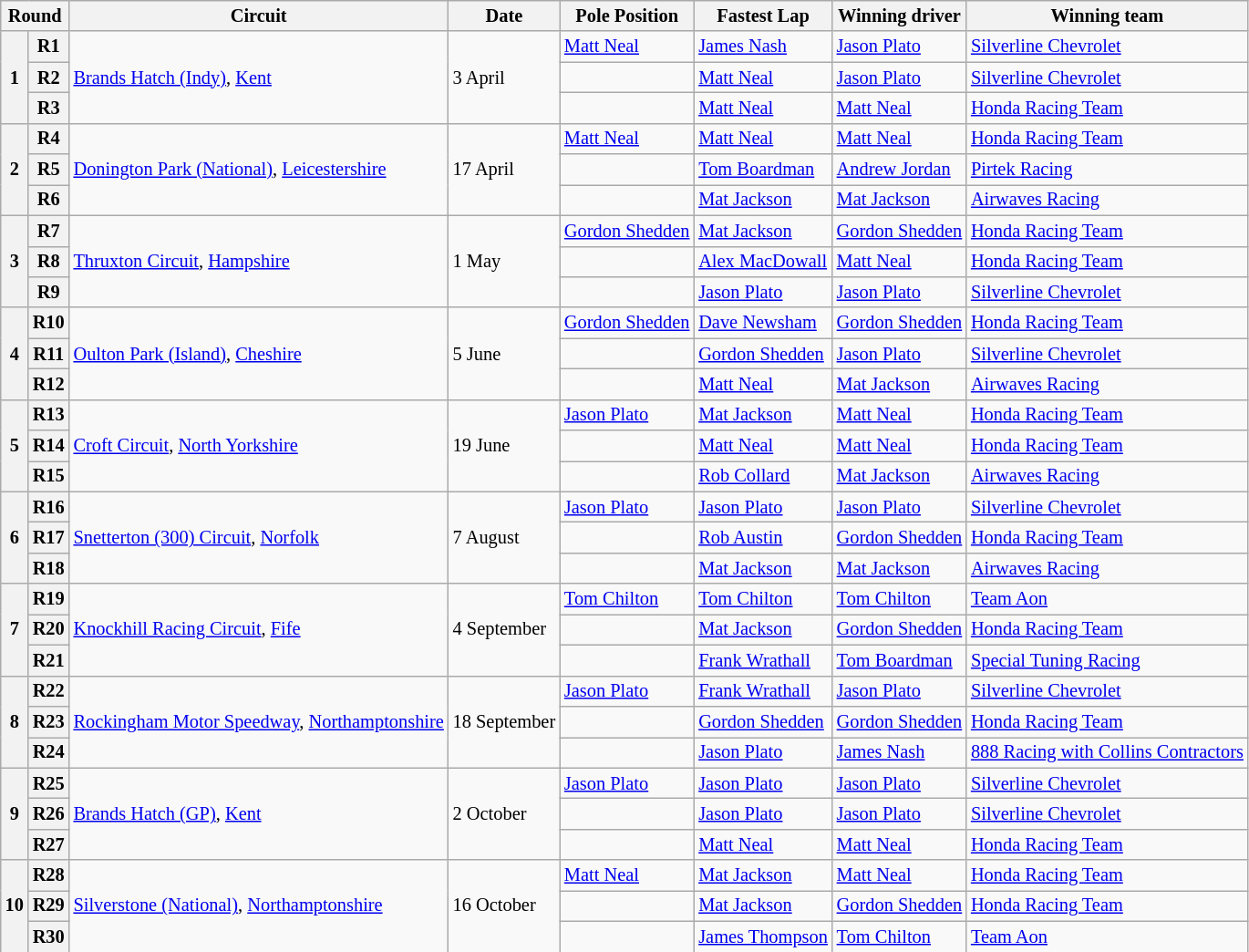<table class="wikitable" style="font-size: 85%">
<tr>
<th colspan=2>Round</th>
<th>Circuit</th>
<th>Date</th>
<th>Pole Position</th>
<th>Fastest Lap</th>
<th>Winning driver</th>
<th>Winning team</th>
</tr>
<tr>
<th rowspan=3>1</th>
<th>R1</th>
<td rowspan=3><a href='#'>Brands Hatch (Indy)</a>, <a href='#'>Kent</a></td>
<td rowspan=3>3 April</td>
<td> <a href='#'>Matt Neal</a></td>
<td> <a href='#'>James Nash</a></td>
<td> <a href='#'>Jason Plato</a></td>
<td><a href='#'>Silverline Chevrolet</a></td>
</tr>
<tr>
<th>R2</th>
<td></td>
<td> <a href='#'>Matt Neal</a></td>
<td> <a href='#'>Jason Plato</a></td>
<td><a href='#'>Silverline Chevrolet</a></td>
</tr>
<tr>
<th>R3</th>
<td></td>
<td> <a href='#'>Matt Neal</a></td>
<td> <a href='#'>Matt Neal</a></td>
<td><a href='#'>Honda Racing Team</a></td>
</tr>
<tr>
<th rowspan=3>2</th>
<th>R4</th>
<td rowspan=3><a href='#'>Donington Park (National)</a>, <a href='#'>Leicestershire</a></td>
<td rowspan=3>17 April</td>
<td> <a href='#'>Matt Neal</a></td>
<td> <a href='#'>Matt Neal</a></td>
<td> <a href='#'>Matt Neal</a></td>
<td><a href='#'>Honda Racing Team</a></td>
</tr>
<tr>
<th>R5</th>
<td></td>
<td> <a href='#'>Tom Boardman</a></td>
<td> <a href='#'>Andrew Jordan</a></td>
<td><a href='#'>Pirtek Racing</a></td>
</tr>
<tr>
<th>R6</th>
<td></td>
<td> <a href='#'>Mat Jackson</a></td>
<td> <a href='#'>Mat Jackson</a></td>
<td><a href='#'>Airwaves Racing</a></td>
</tr>
<tr>
<th rowspan=3>3</th>
<th>R7</th>
<td rowspan=3><a href='#'>Thruxton Circuit</a>, <a href='#'>Hampshire</a></td>
<td rowspan=3>1 May</td>
<td nowrap> <a href='#'>Gordon Shedden</a></td>
<td> <a href='#'>Mat Jackson</a></td>
<td nowrap> <a href='#'>Gordon Shedden</a></td>
<td><a href='#'>Honda Racing Team</a></td>
</tr>
<tr>
<th>R8</th>
<td></td>
<td> <a href='#'>Alex MacDowall</a></td>
<td> <a href='#'>Matt Neal</a></td>
<td><a href='#'>Honda Racing Team</a></td>
</tr>
<tr>
<th>R9</th>
<td></td>
<td> <a href='#'>Jason Plato</a></td>
<td> <a href='#'>Jason Plato</a></td>
<td><a href='#'>Silverline Chevrolet</a></td>
</tr>
<tr>
<th rowspan=3>4</th>
<th>R10</th>
<td rowspan=3><a href='#'>Oulton Park (Island)</a>, <a href='#'>Cheshire</a></td>
<td rowspan=3>5 June</td>
<td> <a href='#'>Gordon Shedden</a></td>
<td> <a href='#'>Dave Newsham</a></td>
<td> <a href='#'>Gordon Shedden</a></td>
<td><a href='#'>Honda Racing Team</a></td>
</tr>
<tr>
<th>R11</th>
<td></td>
<td nowrap> <a href='#'>Gordon Shedden</a></td>
<td> <a href='#'>Jason Plato</a></td>
<td><a href='#'>Silverline Chevrolet</a></td>
</tr>
<tr>
<th>R12</th>
<td></td>
<td> <a href='#'>Matt Neal</a></td>
<td> <a href='#'>Mat Jackson</a></td>
<td><a href='#'>Airwaves Racing</a></td>
</tr>
<tr>
<th rowspan=3>5</th>
<th>R13</th>
<td rowspan=3><a href='#'>Croft Circuit</a>, <a href='#'>North Yorkshire</a></td>
<td rowspan=3>19 June</td>
<td> <a href='#'>Jason Plato</a></td>
<td> <a href='#'>Mat Jackson</a></td>
<td> <a href='#'>Matt Neal</a></td>
<td><a href='#'>Honda Racing Team</a></td>
</tr>
<tr>
<th>R14</th>
<td></td>
<td> <a href='#'>Matt Neal</a></td>
<td> <a href='#'>Matt Neal</a></td>
<td><a href='#'>Honda Racing Team</a></td>
</tr>
<tr>
<th>R15</th>
<td></td>
<td> <a href='#'>Rob Collard</a></td>
<td> <a href='#'>Mat Jackson</a></td>
<td><a href='#'>Airwaves Racing</a></td>
</tr>
<tr>
<th rowspan=3>6</th>
<th>R16</th>
<td rowspan=3><a href='#'>Snetterton (300) Circuit</a>, <a href='#'>Norfolk</a></td>
<td rowspan=3>7 August</td>
<td> <a href='#'>Jason Plato</a></td>
<td> <a href='#'>Jason Plato</a></td>
<td> <a href='#'>Jason Plato</a></td>
<td><a href='#'>Silverline Chevrolet</a></td>
</tr>
<tr>
<th>R17</th>
<td></td>
<td> <a href='#'>Rob Austin</a></td>
<td> <a href='#'>Gordon Shedden</a></td>
<td><a href='#'>Honda Racing Team</a></td>
</tr>
<tr>
<th>R18</th>
<td></td>
<td> <a href='#'>Mat Jackson</a></td>
<td> <a href='#'>Mat Jackson</a></td>
<td><a href='#'>Airwaves Racing</a></td>
</tr>
<tr>
<th rowspan=3>7</th>
<th>R19</th>
<td rowspan=3><a href='#'>Knockhill Racing Circuit</a>, <a href='#'>Fife</a></td>
<td rowspan=3>4 September</td>
<td> <a href='#'>Tom Chilton</a></td>
<td> <a href='#'>Tom Chilton</a></td>
<td> <a href='#'>Tom Chilton</a></td>
<td><a href='#'>Team Aon</a></td>
</tr>
<tr>
<th>R20</th>
<td></td>
<td> <a href='#'>Mat Jackson</a></td>
<td> <a href='#'>Gordon Shedden</a></td>
<td><a href='#'>Honda Racing Team</a></td>
</tr>
<tr>
<th>R21</th>
<td></td>
<td> <a href='#'>Frank Wrathall</a></td>
<td> <a href='#'>Tom Boardman</a></td>
<td><a href='#'>Special Tuning Racing</a></td>
</tr>
<tr>
<th rowspan=3>8</th>
<th>R22</th>
<td rowspan=3 nowrap><a href='#'>Rockingham Motor Speedway</a>, <a href='#'>Northamptonshire</a></td>
<td rowspan=3 nowrap>18 September</td>
<td> <a href='#'>Jason Plato</a></td>
<td> <a href='#'>Frank Wrathall</a></td>
<td> <a href='#'>Jason Plato</a></td>
<td><a href='#'>Silverline Chevrolet</a></td>
</tr>
<tr>
<th>R23</th>
<td></td>
<td> <a href='#'>Gordon Shedden</a></td>
<td> <a href='#'>Gordon Shedden</a></td>
<td><a href='#'>Honda Racing Team</a></td>
</tr>
<tr>
<th>R24</th>
<td></td>
<td> <a href='#'>Jason Plato</a></td>
<td> <a href='#'>James Nash</a></td>
<td nowrap><a href='#'>888 Racing with Collins Contractors</a></td>
</tr>
<tr>
<th rowspan=3>9</th>
<th>R25</th>
<td rowspan=3><a href='#'>Brands Hatch (GP)</a>, <a href='#'>Kent</a></td>
<td rowspan=3>2 October</td>
<td> <a href='#'>Jason Plato</a></td>
<td> <a href='#'>Jason Plato</a></td>
<td> <a href='#'>Jason Plato</a></td>
<td><a href='#'>Silverline Chevrolet</a></td>
</tr>
<tr>
<th>R26</th>
<td></td>
<td> <a href='#'>Jason Plato</a></td>
<td> <a href='#'>Jason Plato</a></td>
<td><a href='#'>Silverline Chevrolet</a></td>
</tr>
<tr>
<th>R27</th>
<td></td>
<td> <a href='#'>Matt Neal</a></td>
<td> <a href='#'>Matt Neal</a></td>
<td><a href='#'>Honda Racing Team</a></td>
</tr>
<tr>
<th rowspan=3>10</th>
<th>R28</th>
<td rowspan=3><a href='#'>Silverstone (National)</a>, <a href='#'>Northamptonshire</a></td>
<td rowspan=3>16 October</td>
<td> <a href='#'>Matt Neal</a></td>
<td> <a href='#'>Mat Jackson</a></td>
<td> <a href='#'>Matt Neal</a></td>
<td><a href='#'>Honda Racing Team</a></td>
</tr>
<tr>
<th>R29</th>
<td></td>
<td> <a href='#'>Mat Jackson</a></td>
<td> <a href='#'>Gordon Shedden</a></td>
<td><a href='#'>Honda Racing Team</a></td>
</tr>
<tr>
<th>R30</th>
<td></td>
<td nowrap> <a href='#'>James Thompson</a></td>
<td> <a href='#'>Tom Chilton</a></td>
<td><a href='#'>Team Aon</a></td>
</tr>
</table>
